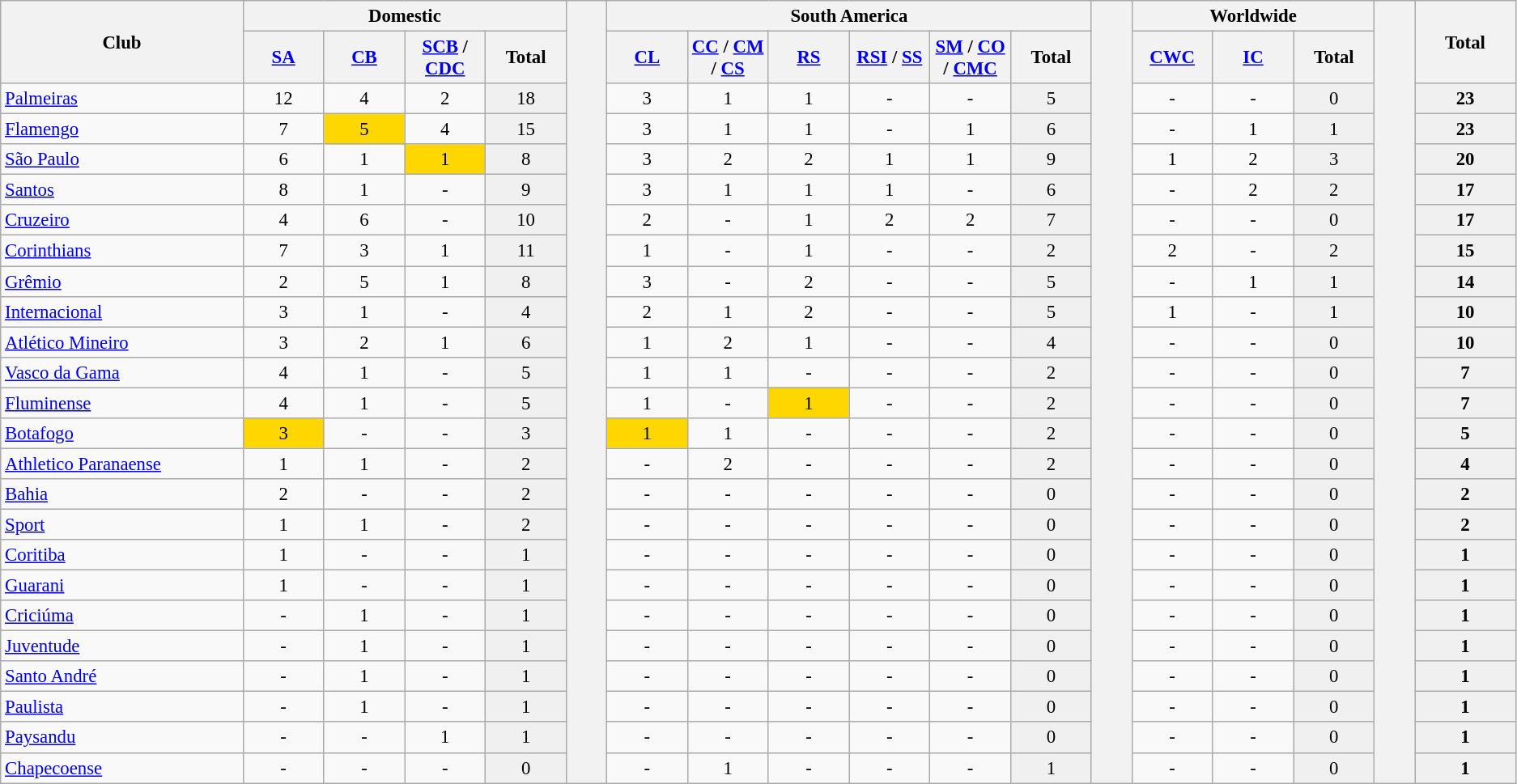<table class="wikitable" style="text-align: center; font-size:95%">
<tr>
<th rowspan=2 width=12% class="wikitable sortable">Club</th>
<th colspan=4 width=15% class=unsortable>Domestic</th>
<th rowspan="25" width=2%></th>
<th colspan=6 width=40% class=unsortable>South America</th>
<th rowspan="25" width=2%></th>
<th colspan=3 width=15% class=unsortable>Worldwide</th>
<th rowspan="25" width=2%></th>
<th rowspan=2 width=5% class=unsortable>Total</th>
</tr>
<tr>
<th width=4% class=sortable><a href='#'>SA</a></th>
<th width=4% class=sortable><a href='#'>CB</a></th>
<th width=4% class=sortable><a href='#'>SCB</a> / <a href='#'>CDC</a></th>
<th width=4% class=sortable>Total</th>
<th width=4% class=sortable><a href='#'>CL</a></th>
<th width=4% class=sortable><a href='#'>CC</a> / <a href='#'>CM</a> / <a href='#'>CS</a></th>
<th width=4% class=sortable><a href='#'>RS</a></th>
<th width=4% class=sortable><a href='#'>RSI</a> / <a href='#'>SS</a></th>
<th width=4% class=sortable><a href='#'>SM</a> / <a href='#'>CO</a> / <a href='#'>CMC</a></th>
<th width=4% class=sortable>Total</th>
<th width=4% class=sortable><a href='#'>CWC</a></th>
<th width=4% class=sortable><a href='#'>IC</a></th>
<th width=4% class=sortable>Total</th>
</tr>
<tr align=center>
<td align=left> <a href='#'>Palmeiras</a></td>
<td>12</td>
<td>4</td>
<td>2</td>
<td bgcolor="#F0F0F0">18</td>
<td>3</td>
<td>1</td>
<td>1</td>
<td>-</td>
<td>-</td>
<td bgcolor=#F0F0F0>5</td>
<td>-</td>
<td>-</td>
<td bgcolor=#F0F0F0>0</td>
<td bgcolor=#F0F0F0><strong>23</strong></td>
</tr>
<tr align=center>
<td align=left> <a href='#'>Flamengo</a></td>
<td>7</td>
<td bgcolor="gold">5</td>
<td>4</td>
<td bgcolor="#F0F0F0">15</td>
<td>3</td>
<td>1</td>
<td>1</td>
<td>-</td>
<td>1</td>
<td bgcolor=#F0F0F0>6</td>
<td>-</td>
<td>1</td>
<td bgcolor=#F0F0F0>1</td>
<td bgcolor=#F0F0F0><strong>23</strong></td>
</tr>
<tr align=center>
<td align=left> <a href='#'>São Paulo</a></td>
<td>6</td>
<td>1</td>
<td bgcolor="gold">1</td>
<td bgcolor="#F0F0F0">8</td>
<td>3</td>
<td>2</td>
<td>2</td>
<td>1</td>
<td>1</td>
<td bgcolor=#F0F0F0>9</td>
<td>1</td>
<td>2</td>
<td bgcolor=#F0F0F0>3</td>
<td bgcolor=#F0F0F0><strong>20</strong></td>
</tr>
<tr align=center>
<td align=left> <a href='#'>Santos</a></td>
<td>8</td>
<td>1</td>
<td>-</td>
<td bgcolor=#F0F0F0>9</td>
<td>3</td>
<td>1</td>
<td>1</td>
<td>1</td>
<td>-</td>
<td bgcolor=#F0F0F0>6</td>
<td>-</td>
<td>2</td>
<td bgcolor=#F0F0F0>2</td>
<td bgcolor=#F0FOFO><strong>17</strong></td>
</tr>
<tr align=center>
<td align=left> <a href='#'>Cruzeiro</a></td>
<td>4</td>
<td>6</td>
<td>-</td>
<td bgcolor=#F0F0F0>10</td>
<td>2</td>
<td>-</td>
<td>1</td>
<td>2</td>
<td>2</td>
<td bgcolor=#F0F0F0>7</td>
<td>-</td>
<td>-</td>
<td bgcolor=#F0F0F0>0</td>
<td bgcolor=#F0F0F0><strong>17</strong></td>
</tr>
<tr align=center>
<td align=left> <a href='#'>Corinthians</a></td>
<td>7</td>
<td>3</td>
<td>1</td>
<td bgcolor=#F0F0F0>11</td>
<td>1</td>
<td>-</td>
<td>1</td>
<td>-</td>
<td>-</td>
<td bgcolor=#F0F0F0>2</td>
<td>2</td>
<td>-</td>
<td bgcolor=#F0F0F0>2</td>
<td bgcolor=#F0F0F0><strong>15</strong></td>
</tr>
<tr align=center>
<td align=left> <a href='#'>Grêmio</a></td>
<td>2</td>
<td>5</td>
<td>1</td>
<td bgcolor=#F0F0F0>8</td>
<td>3</td>
<td>-</td>
<td ->2</td>
<td>-</td>
<td>-</td>
<td bgcolor=#F0F0F0>5</td>
<td>-</td>
<td>1</td>
<td bgcolor=#F0F0F0>1</td>
<td bgcolor=#F0F0F0><strong>14</strong></td>
</tr>
<tr align=center>
<td align=left> <a href='#'>Internacional</a></td>
<td>3</td>
<td>1</td>
<td>-</td>
<td bgcolor=#F0F0F0>4</td>
<td>2</td>
<td>1</td>
<td>2</td>
<td>-</td>
<td>-</td>
<td bgcolor=#F0F0F0>5</td>
<td>1</td>
<td>-</td>
<td bgcolor=#F0F0F0>1</td>
<td bgcolor=#F0F0F0><strong>10</strong></td>
</tr>
<tr align=center>
<td align=left> <a href='#'>Atlético Mineiro</a></td>
<td>3</td>
<td>2</td>
<td>1</td>
<td bgcolor=#F0F0F0>6</td>
<td>1</td>
<td>2</td>
<td>1</td>
<td>-</td>
<td>-</td>
<td bgcolor=#F0F0F0>4</td>
<td>-</td>
<td>-</td>
<td bgcolor=#F0F0F0>0</td>
<td bgcolor=#F0F0F0><strong>10</strong></td>
</tr>
<tr align=center>
<td align=left> <a href='#'>Vasco da Gama</a></td>
<td>4</td>
<td>1</td>
<td>-</td>
<td bgcolor=#F0F0F0>5</td>
<td>1</td>
<td>1</td>
<td>-</td>
<td>-</td>
<td>-</td>
<td bgcolor=#F0F0F0>2</td>
<td>-</td>
<td>-</td>
<td bgcolor=#F0F0F0>0</td>
<td bgcolor=#F0F0F0><strong>7</strong></td>
</tr>
<tr align=center>
<td align=left> <a href='#'>Fluminense</a></td>
<td>4</td>
<td>1</td>
<td>-</td>
<td bgcolor=#F0F0F0>5</td>
<td>1</td>
<td>-</td>
<td bgcolor="gold">1</td>
<td>-</td>
<td>-</td>
<td bgcolor=#F0F0F0>2</td>
<td>-</td>
<td>-</td>
<td bgcolor=#F0F0F0>0</td>
<td bgcolor=#F0F0F0><strong>7</strong></td>
</tr>
<tr align=center>
<td align=left> <a href='#'>Botafogo</a></td>
<td bgcolor=gold>3</td>
<td>-</td>
<td>-</td>
<td bgcolor=#F0F0F0>3</td>
<td bgcolor=gold>1</td>
<td>1</td>
<td>-</td>
<td>-</td>
<td>-</td>
<td bgcolor=#F0F0F0>2</td>
<td>-</td>
<td>-</td>
<td bgcolor=#F0F0F0>0</td>
<td bgcolor=#F0F0F0><strong>5</strong></td>
</tr>
<tr align=center>
<td align=left> <a href='#'>Athletico Paranaense</a></td>
<td>1</td>
<td>1</td>
<td>-</td>
<td bgcolor=#F0F0F0>2</td>
<td>-</td>
<td>2</td>
<td>-</td>
<td>-</td>
<td>-</td>
<td bgcolor=#F0F0F0>2</td>
<td>-</td>
<td>-</td>
<td bgcolor=#F0F0F0>0</td>
<td bgcolor=#F0F0F0><strong>4</strong></td>
</tr>
<tr align=center>
<td align=left> <a href='#'>Bahia</a></td>
<td>2</td>
<td>-</td>
<td>-</td>
<td bgcolor=#F0F0F0>2</td>
<td>-</td>
<td>-</td>
<td>-</td>
<td>-</td>
<td>-</td>
<td bgcolor=#F0F0F0>0</td>
<td>-</td>
<td>-</td>
<td bgcolor=#F0F0F0>0</td>
<td bgcolor=#F0F0F0><strong>2</strong></td>
</tr>
<tr align=center>
<td align=left> <a href='#'>Sport</a></td>
<td>1</td>
<td>1</td>
<td>-</td>
<td bgcolor=#F0F0F0>2</td>
<td>-</td>
<td>-</td>
<td>-</td>
<td>-</td>
<td>-</td>
<td bgcolor=#F0F0F0>0</td>
<td>-</td>
<td>-</td>
<td bgcolor=#F0F0F0>0</td>
<td bgcolor=#F0F0F0><strong>2</strong></td>
</tr>
<tr align=center>
<td align=left> <a href='#'>Coritiba</a></td>
<td>1</td>
<td>-</td>
<td>-</td>
<td bgcolor=#F0F0F0>1</td>
<td>-</td>
<td>-</td>
<td>-</td>
<td>-</td>
<td>-</td>
<td bgcolor=#F0F0F0>0</td>
<td>-</td>
<td>-</td>
<td bgcolor=#F0F0F0>0</td>
<td bgcolor=#F0F0F0><strong>1</strong></td>
</tr>
<tr align=center>
<td align=left> <a href='#'>Guarani</a></td>
<td>1</td>
<td>-</td>
<td>-</td>
<td bgcolor=#F0F0F0>1</td>
<td>-</td>
<td>-</td>
<td>-</td>
<td>-</td>
<td>-</td>
<td bgcolor=#F0F0F0>0</td>
<td>-</td>
<td>-</td>
<td bgcolor=#F0F0F0>0</td>
<td bgcolor=#F0F0F0><strong>1</strong></td>
</tr>
<tr align=center>
<td align=left> <a href='#'>Criciúma</a></td>
<td>-</td>
<td>1</td>
<td>-</td>
<td bgcolor=#F0F0F0>1</td>
<td>-</td>
<td>-</td>
<td>-</td>
<td>-</td>
<td>-</td>
<td bgcolor=#F0F0F0>0</td>
<td>-</td>
<td>-</td>
<td bgcolor=#F0F0F0>0</td>
<td bgcolor=#F0F0F0><strong>1</strong></td>
</tr>
<tr align=center>
<td align=left> <a href='#'>Juventude</a></td>
<td>-</td>
<td>1</td>
<td>-</td>
<td bgcolor=#F0F0F0>1</td>
<td>-</td>
<td>-</td>
<td>-</td>
<td>-</td>
<td>-</td>
<td bgcolor=#F0F0F0>0</td>
<td>-</td>
<td>-</td>
<td bgcolor=#F0F0F0>0</td>
<td bgcolor=#F0F0F0><strong>1</strong></td>
</tr>
<tr align=center>
<td align=left> <a href='#'>Santo André</a></td>
<td>-</td>
<td>1</td>
<td>-</td>
<td bgcolor=#F0F0F0>1</td>
<td>-</td>
<td>-</td>
<td>-</td>
<td>-</td>
<td>-</td>
<td bgcolor=#F0F0F0>0</td>
<td>-</td>
<td>-</td>
<td bgcolor=#F0F0F0>0</td>
<td bgcolor=#F0F0F0><strong>1</strong></td>
</tr>
<tr align=center>
<td align=left> <a href='#'>Paulista</a></td>
<td>-</td>
<td>1</td>
<td>-</td>
<td bgcolor=#F0F0F0>1</td>
<td>-</td>
<td>-</td>
<td>-</td>
<td>-</td>
<td>-</td>
<td bgcolor=#F0F0F0>0</td>
<td>-</td>
<td>-</td>
<td bgcolor=#F0F0F0>0</td>
<td bgcolor=#F0F0F0><strong>1</strong></td>
</tr>
<tr align=center>
<td align=left> <a href='#'>Paysandu</a></td>
<td>-</td>
<td>-</td>
<td>1</td>
<td bgcolor=#F0F0F0>1</td>
<td>-</td>
<td>-</td>
<td>-</td>
<td>-</td>
<td>-</td>
<td bgcolor=#F0F0F0>0</td>
<td>-</td>
<td>-</td>
<td bgcolor=#F0F0F0>0</td>
<td bgcolor=#F0F0F0><strong>1</strong></td>
</tr>
<tr align=center>
<td align=left> <a href='#'>Chapecoense</a></td>
<td>-</td>
<td>-</td>
<td>-</td>
<td bgcolor=#F0F0F0>0</td>
<td>-</td>
<td>1</td>
<td>-</td>
<td>-</td>
<td>-</td>
<td bgcolor=#F0F0F0>1</td>
<td>-</td>
<td>-</td>
<td bgcolor=#F0F0F0>0</td>
<td bgcolor=#F0F0F0><strong>1</strong></td>
</tr>
</table>
